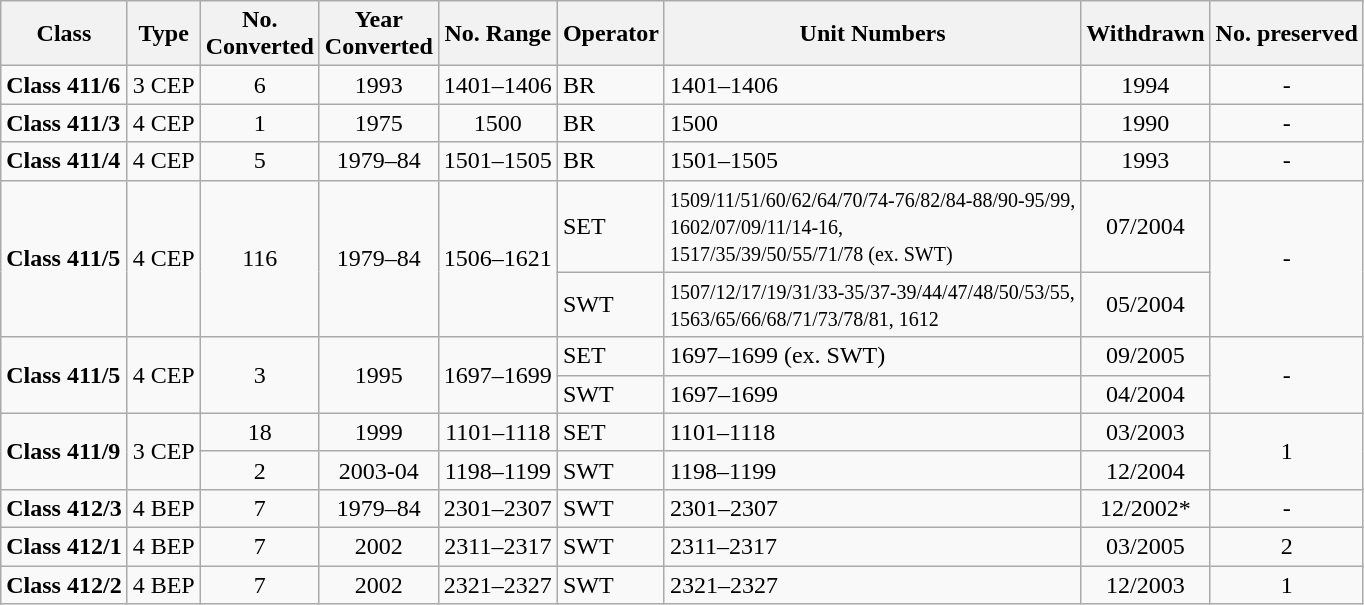<table class="wikitable">
<tr>
<th>Class</th>
<th>Type</th>
<th>No.<br>Converted</th>
<th>Year<br>Converted</th>
<th>No. Range</th>
<th align=left>Operator</th>
<th align=left>Unit Numbers</th>
<th>Withdrawn</th>
<th>No. preserved</th>
</tr>
<tr>
<td><strong>Class 411/6</strong></td>
<td>3 CEP</td>
<td align=center>6</td>
<td align=center>1993</td>
<td align=center>1401–1406</td>
<td>BR</td>
<td>1401–1406</td>
<td align=center>1994</td>
<td align=center>-</td>
</tr>
<tr>
<td><strong>Class 411/3</strong></td>
<td>4 CEP</td>
<td align=center>1</td>
<td align=center>1975</td>
<td align=center>1500</td>
<td align=left>BR</td>
<td align=left>1500</td>
<td align=center>1990</td>
<td align=center>-</td>
</tr>
<tr>
<td><strong>Class 411/4</strong></td>
<td>4 CEP</td>
<td align=center>5</td>
<td align=center>1979–84</td>
<td align=center>1501–1505</td>
<td align=left>BR</td>
<td align=left>1501–1505</td>
<td align=center>1993</td>
<td align=center>-</td>
</tr>
<tr>
<td rowspan=2><strong>Class 411/5</strong></td>
<td rowspan=2>4 CEP</td>
<td rowspan=2 align=center>116</td>
<td rowspan=2 align=center>1979–84</td>
<td rowspan=2 align=center>1506–1621</td>
<td align=left>SET</td>
<td align=left><small>1509/11/51/60/62/64/70/74-76/82/84-88/90-95/99, <br>1602/07/09/11/14-16, <br>1517/35/39/50/55/71/78 (ex. SWT)</small></td>
<td align=center>07/2004</td>
<td rowspan=2 align=center>-</td>
</tr>
<tr>
<td align=left>SWT</td>
<td align=left><small>1507/12/17/19/31/33-35/37-39/44/47/48/50/53/55, <br>1563/65/66/68/71/73/78/81, 1612</small></td>
<td align=center>05/2004</td>
</tr>
<tr>
<td rowspan=2><strong>Class 411/5</strong></td>
<td rowspan=2>4 CEP</td>
<td rowspan=2 align=center>3</td>
<td rowspan=2 align=center>1995</td>
<td rowspan=2 align=center>1697–1699</td>
<td align=left>SET</td>
<td align=left>1697–1699 (ex. SWT)</td>
<td align=center>09/2005</td>
<td rowspan=2 align=center>-</td>
</tr>
<tr>
<td>SWT</td>
<td align=left>1697–1699</td>
<td align=center>04/2004</td>
</tr>
<tr>
<td rowspan=2><strong>Class 411/9</strong></td>
<td rowspan=2>3 CEP</td>
<td align=center>18</td>
<td align=center>1999</td>
<td align=center>1101–1118</td>
<td align=left>SET</td>
<td align=left>1101–1118</td>
<td align=center>03/2003</td>
<td rowspan=2 align=center>1</td>
</tr>
<tr>
<td align=center>2</td>
<td align=center>2003-04</td>
<td align=center>1198–1199</td>
<td>SWT</td>
<td>1198–1199</td>
<td align=center>12/2004</td>
</tr>
<tr>
<td><strong>Class 412/3</strong></td>
<td>4 BEP</td>
<td align=center>7</td>
<td align=center>1979–84</td>
<td align=center>2301–2307</td>
<td align=left>SWT</td>
<td align=left>2301–2307</td>
<td align=center>12/2002*</td>
<td align=center>-</td>
</tr>
<tr>
<td><strong>Class 412/1</strong></td>
<td>4 BEP</td>
<td align=center>7</td>
<td align=center>2002</td>
<td align=center>2311–2317</td>
<td align=left>SWT</td>
<td align=left>2311–2317</td>
<td align=center>03/2005</td>
<td align=center>2</td>
</tr>
<tr>
<td><strong>Class 412/2</strong></td>
<td>4 BEP</td>
<td align=center>7</td>
<td align=center>2002</td>
<td align=center>2321–2327</td>
<td align=left>SWT</td>
<td align=left>2321–2327</td>
<td align=center>12/2003</td>
<td align=center>1</td>
</tr>
</table>
